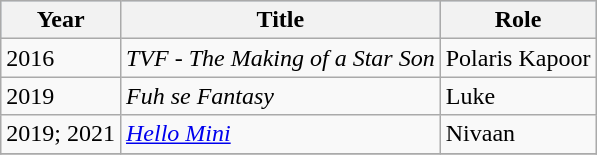<table class="wikitable">
<tr style="background:#b0c4de; text-align:center;">
<th>Year</th>
<th>Title</th>
<th>Role</th>
</tr>
<tr>
<td>2016</td>
<td><em>TVF - The Making of a Star Son</em></td>
<td>Polaris Kapoor</td>
</tr>
<tr>
<td>2019</td>
<td><em>Fuh se Fantasy</em></td>
<td>Luke</td>
</tr>
<tr>
<td>2019; 2021</td>
<td><em><a href='#'>Hello Mini</a></em></td>
<td>Nivaan</td>
</tr>
<tr>
</tr>
</table>
